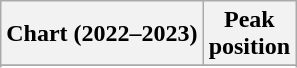<table class="wikitable sortable plainrowheaders" style="text-align:center">
<tr>
<th scope="col">Chart (2022–2023)</th>
<th scope="col">Peak<br>position</th>
</tr>
<tr>
</tr>
<tr>
</tr>
<tr>
</tr>
<tr>
</tr>
</table>
